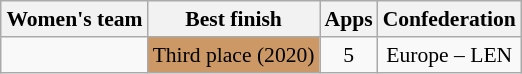<table class="wikitable" style="text-align: center; font-size: 90%; margin-left: 1em;">
<tr>
<th>Women's team</th>
<th>Best finish</th>
<th>Apps</th>
<th>Confederation</th>
</tr>
<tr>
<td style="text-align: left;"></td>
<td style="background-color: #cc9966; text-align: left;">Third place (2020)</td>
<td>5</td>
<td>Europe – LEN</td>
</tr>
</table>
